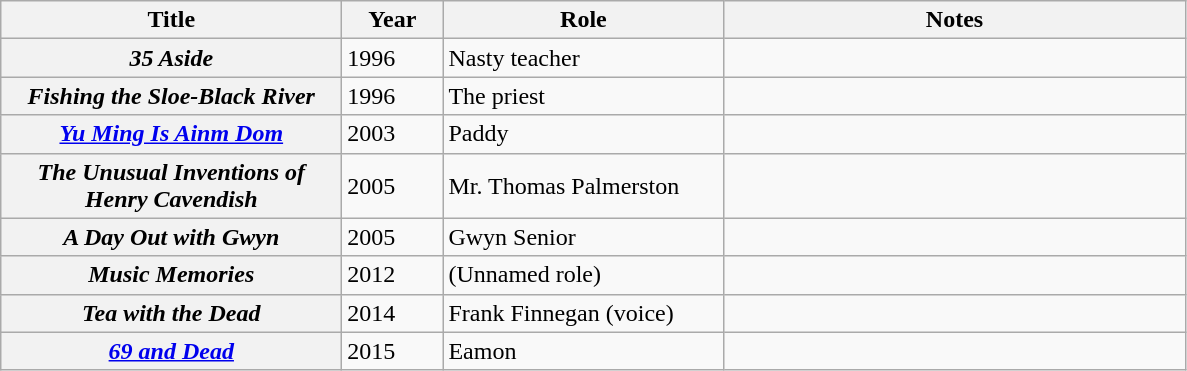<table class="wikitable plainrowheaders sortable">
<tr>
<th scope="col">Title</th>
<th scope="col">Year</th>
<th scope="col">Role</th>
<th scope="col">Notes</th>
</tr>
<tr>
<th style="width:220px;" scope="row"><em>35 Aside</em></th>
<td style="width:60px;">1996</td>
<td style="width:180px;">Nasty teacher</td>
<td style="width:300px;"></td>
</tr>
<tr>
<th scope="row"><em>Fishing the Sloe-Black River</em></th>
<td>1996</td>
<td>The priest</td>
<td></td>
</tr>
<tr>
<th scope="row"><em><a href='#'>Yu Ming Is Ainm Dom</a></em></th>
<td>2003</td>
<td>Paddy</td>
<td></td>
</tr>
<tr>
<th scope="row"><em>The Unusual Inventions of Henry Cavendish</em></th>
<td>2005</td>
<td>Mr. Thomas Palmerston</td>
<td></td>
</tr>
<tr>
<th scope="row"><em>A Day Out with Gwyn</em></th>
<td>2005</td>
<td>Gwyn Senior</td>
<td></td>
</tr>
<tr>
<th scope="row"><em>Music Memories</em></th>
<td>2012</td>
<td>(Unnamed role)</td>
<td></td>
</tr>
<tr>
<th scope="row"><em>Tea with the Dead</em></th>
<td>2014</td>
<td>Frank Finnegan (voice)</td>
<td></td>
</tr>
<tr>
<th scope="row"><em><a href='#'>69 and Dead</a></em></th>
<td>2015</td>
<td>Eamon</td>
<td></td>
</tr>
</table>
